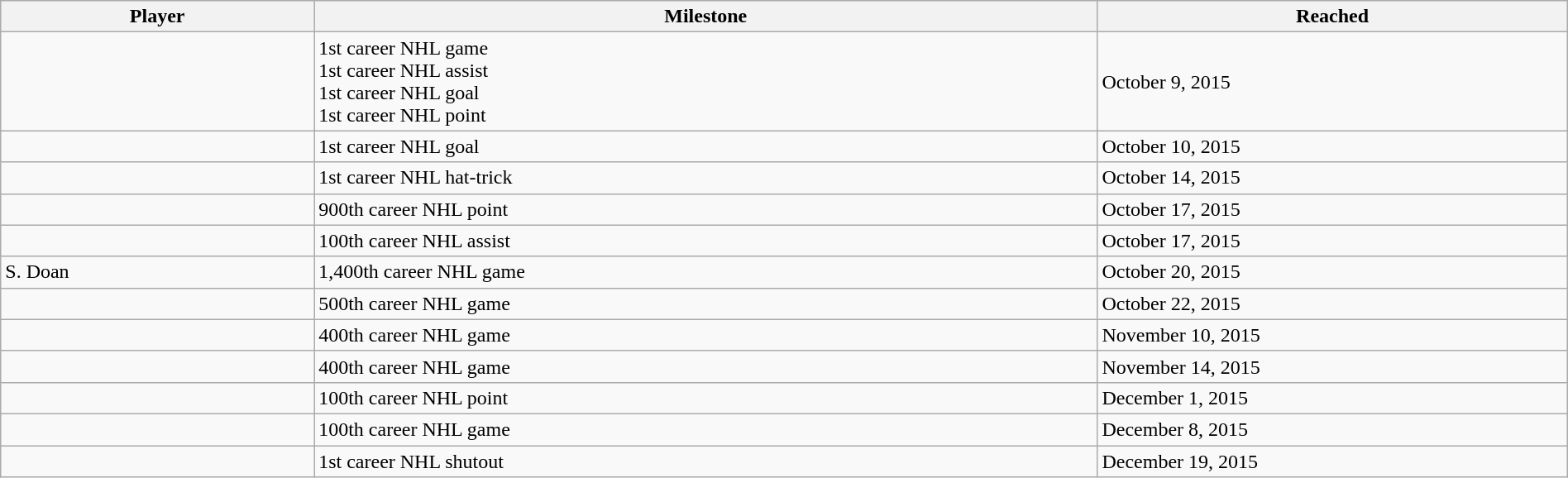<table class="wikitable sortable" style="width:100%;">
<tr align=center>
<th style="width:20%;">Player</th>
<th style="width:50%;">Milestone</th>
<th style="width:30%;" data-sort-type="date">Reached</th>
</tr>
<tr>
<td></td>
<td>1st career NHL game<br>1st career NHL assist<br>1st career NHL goal<br>1st career NHL point</td>
<td>October 9, 2015</td>
</tr>
<tr>
<td></td>
<td>1st career NHL goal</td>
<td>October 10, 2015</td>
</tr>
<tr>
<td></td>
<td>1st career NHL hat-trick</td>
<td>October 14, 2015</td>
</tr>
<tr>
<td></td>
<td>900th career NHL point</td>
<td>October 17, 2015</td>
</tr>
<tr>
<td></td>
<td>100th career NHL assist</td>
<td>October 17, 2015</td>
</tr>
<tr>
<td>S. Doan</td>
<td>1,400th career NHL game</td>
<td>October 20, 2015</td>
</tr>
<tr>
<td></td>
<td>500th career NHL game</td>
<td>October 22, 2015</td>
</tr>
<tr>
<td></td>
<td>400th career NHL game</td>
<td>November 10, 2015</td>
</tr>
<tr>
<td></td>
<td>400th career NHL game</td>
<td>November 14, 2015</td>
</tr>
<tr>
<td></td>
<td>100th career NHL point</td>
<td>December 1, 2015</td>
</tr>
<tr>
<td></td>
<td>100th career NHL game</td>
<td>December 8, 2015</td>
</tr>
<tr>
<td></td>
<td>1st career NHL shutout</td>
<td>December 19, 2015</td>
</tr>
</table>
